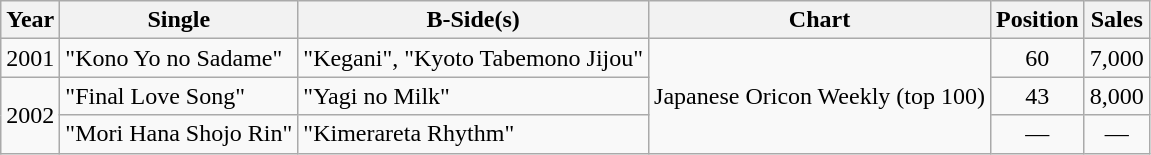<table class="wikitable" border="1">
<tr>
<th>Year</th>
<th>Single</th>
<th>B-Side(s)</th>
<th>Chart</th>
<th>Position</th>
<th>Sales</th>
</tr>
<tr>
<td>2001</td>
<td>"Kono Yo no Sadame"</td>
<td>"Kegani", "Kyoto Tabemono Jijou"</td>
<td rowspan=3>Japanese Oricon Weekly (top 100)</td>
<td align="center">60</td>
<td align="center">7,000</td>
</tr>
<tr>
<td rowspan=2>2002</td>
<td>"Final Love Song"</td>
<td>"Yagi no Milk"</td>
<td align="center">43</td>
<td align="center">8,000</td>
</tr>
<tr>
<td>"Mori Hana Shojo Rin"</td>
<td>"Kimerareta Rhythm"</td>
<td align="center">—</td>
<td align="center">—</td>
</tr>
</table>
